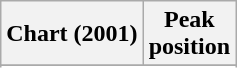<table class="wikitable sortable plainrowheaders" style="text-align:center">
<tr>
<th scope="col">Chart (2001)</th>
<th scope="col">Peak<br>position</th>
</tr>
<tr>
</tr>
<tr>
</tr>
<tr>
</tr>
<tr>
</tr>
</table>
